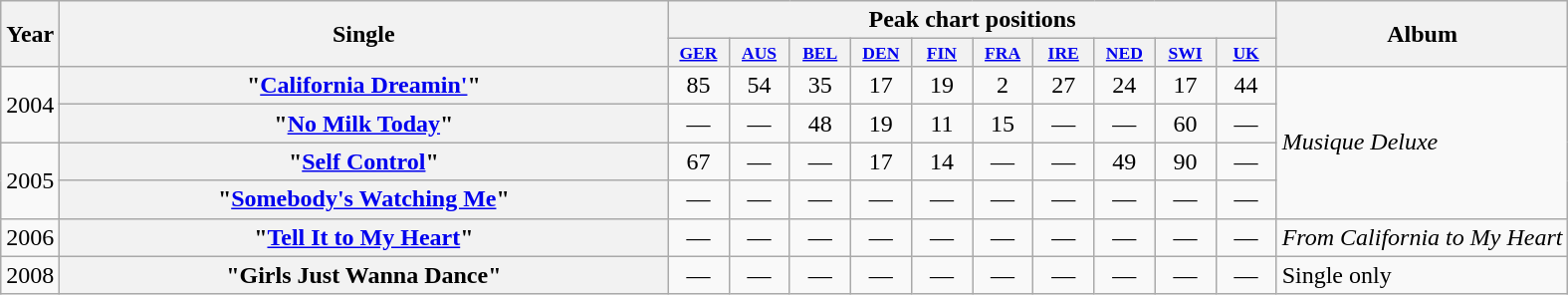<table class="wikitable plainrowheaders" style="text-align:center;">
<tr>
<th rowspan="2">Year</th>
<th rowspan="2" style="width:25em;">Single</th>
<th colspan="10">Peak chart positions</th>
<th rowspan="2">Album</th>
</tr>
<tr style="font-size:small;">
<th style="width:3em;font-size:90%"><a href='#'>GER</a><br></th>
<th style="width:3em;font-size:90%"><a href='#'>AUS</a><br></th>
<th style="width:3em;font-size:90%"><a href='#'>BEL</a><br></th>
<th style="width:3em;font-size:90%"><a href='#'>DEN</a><br></th>
<th style="width:3em;font-size:90%"><a href='#'>FIN</a><br></th>
<th style="width:3em;font-size:90%"><a href='#'>FRA</a><br></th>
<th style="width:3em;font-size:90%"><a href='#'>IRE</a><br></th>
<th style="width:3em;font-size:90%"><a href='#'>NED</a><br></th>
<th style="width:3em;font-size:90%"><a href='#'>SWI</a><br></th>
<th style="width:3em;font-size:90%"><a href='#'>UK</a><br></th>
</tr>
<tr>
<td rowspan="2">2004</td>
<th scope="row">"<a href='#'>California Dreamin'</a>"</th>
<td>85</td>
<td>54</td>
<td>35</td>
<td>17</td>
<td>19</td>
<td>2</td>
<td>27</td>
<td>24</td>
<td>17</td>
<td>44</td>
<td rowspan=4 style="text-align:left;"><em>Musique Deluxe</em></td>
</tr>
<tr>
<th scope="row">"<a href='#'>No Milk Today</a>"</th>
<td>—</td>
<td>—</td>
<td>48</td>
<td>19</td>
<td>11</td>
<td>15</td>
<td>—</td>
<td>—</td>
<td>60</td>
<td>—</td>
</tr>
<tr>
<td rowspan="2">2005</td>
<th scope="row">"<a href='#'>Self Control</a>"</th>
<td>67</td>
<td>—</td>
<td>—</td>
<td>17</td>
<td>14</td>
<td>—</td>
<td>—</td>
<td>49</td>
<td>90</td>
<td>—</td>
</tr>
<tr>
<th scope="row">"<a href='#'>Somebody's Watching Me</a>"</th>
<td>—</td>
<td>—</td>
<td>—</td>
<td>—</td>
<td>—</td>
<td>—</td>
<td>—</td>
<td>—</td>
<td>—</td>
<td>—</td>
</tr>
<tr>
<td>2006</td>
<th scope="row">"<a href='#'>Tell It to My Heart</a>"</th>
<td>—</td>
<td>—</td>
<td>—</td>
<td>—</td>
<td>—</td>
<td>—</td>
<td>—</td>
<td>—</td>
<td>—</td>
<td>—</td>
<td style="text-align:left;"><em>From California to My Heart</em></td>
</tr>
<tr>
<td>2008</td>
<th scope="row">"Girls Just Wanna Dance"</th>
<td>—</td>
<td>—</td>
<td>—</td>
<td>—</td>
<td>—</td>
<td>—</td>
<td>—</td>
<td>—</td>
<td>—</td>
<td>—</td>
<td style="text-align:left;">Single only</td>
</tr>
</table>
